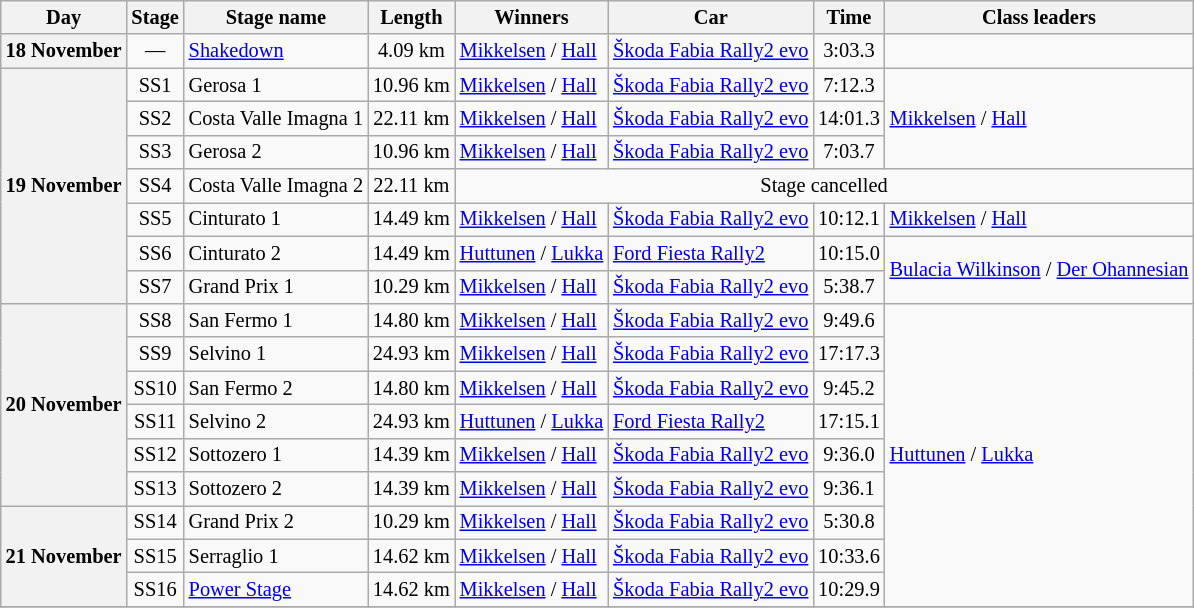<table class="wikitable" style="font-size: 85%;">
<tr>
<th>Day</th>
<th>Stage</th>
<th>Stage name</th>
<th>Length</th>
<th>Winners</th>
<th>Car</th>
<th>Time</th>
<th>Class leaders</th>
</tr>
<tr>
<th nowrap>18 November</th>
<td align="center">—</td>
<td><a href='#'>Shakedown</a></td>
<td align="center">4.09 km</td>
<td><a href='#'>Mikkelsen</a> / <a href='#'>Hall</a></td>
<td><a href='#'>Škoda Fabia Rally2 evo</a></td>
<td align="center">3:03.3</td>
<td></td>
</tr>
<tr>
<th rowspan="7">19 November</th>
<td align="center">SS1</td>
<td>Gerosa 1</td>
<td align="center">10.96 km</td>
<td><a href='#'>Mikkelsen</a> / <a href='#'>Hall</a></td>
<td><a href='#'>Škoda Fabia Rally2 evo</a></td>
<td align="center">7:12.3</td>
<td rowspan="3"><a href='#'>Mikkelsen</a> / <a href='#'>Hall</a></td>
</tr>
<tr>
<td align="center">SS2</td>
<td>Costa Valle Imagna 1</td>
<td align="center">22.11 km</td>
<td><a href='#'>Mikkelsen</a> / <a href='#'>Hall</a></td>
<td><a href='#'>Škoda Fabia Rally2 evo</a></td>
<td align="center">14:01.3</td>
</tr>
<tr>
<td align="center">SS3</td>
<td>Gerosa 2</td>
<td align="center">10.96 km</td>
<td><a href='#'>Mikkelsen</a> / <a href='#'>Hall</a></td>
<td><a href='#'>Škoda Fabia Rally2 evo</a></td>
<td align="center">7:03.7</td>
</tr>
<tr>
<td align="center">SS4</td>
<td>Costa Valle Imagna 2</td>
<td align="center">22.11 km</td>
<td colspan="4" align="center">Stage cancelled</td>
</tr>
<tr>
<td align="center">SS5</td>
<td>Cinturato 1</td>
<td align="center">14.49 km</td>
<td><a href='#'>Mikkelsen</a> / <a href='#'>Hall</a></td>
<td><a href='#'>Škoda Fabia Rally2 evo</a></td>
<td align="center">10:12.1</td>
<td><a href='#'>Mikkelsen</a> / <a href='#'>Hall</a></td>
</tr>
<tr>
<td align="center">SS6</td>
<td>Cinturato 2</td>
<td align="center">14.49 km</td>
<td><a href='#'>Huttunen</a> / <a href='#'>Lukka</a></td>
<td><a href='#'>Ford Fiesta Rally2</a></td>
<td align="center">10:15.0</td>
<td rowspan="2"><a href='#'>Bulacia Wilkinson</a> / <a href='#'>Der Ohannesian</a></td>
</tr>
<tr>
<td align="center">SS7</td>
<td>Grand Prix 1</td>
<td align="center">10.29 km</td>
<td><a href='#'>Mikkelsen</a> / <a href='#'>Hall</a></td>
<td><a href='#'>Škoda Fabia Rally2 evo</a></td>
<td align="center">5:38.7</td>
</tr>
<tr>
<th rowspan="6">20 November</th>
<td align="center">SS8</td>
<td>San Fermo 1</td>
<td align="center">14.80 km</td>
<td><a href='#'>Mikkelsen</a> / <a href='#'>Hall</a></td>
<td><a href='#'>Škoda Fabia Rally2 evo</a></td>
<td align="center">9:49.6</td>
<td rowspan="9"><a href='#'>Huttunen</a> / <a href='#'>Lukka</a></td>
</tr>
<tr>
<td align="center">SS9</td>
<td>Selvino 1</td>
<td align="center">24.93 km</td>
<td><a href='#'>Mikkelsen</a> / <a href='#'>Hall</a></td>
<td><a href='#'>Škoda Fabia Rally2 evo</a></td>
<td align="center">17:17.3</td>
</tr>
<tr>
<td align="center">SS10</td>
<td>San Fermo 2</td>
<td align="center">14.80 km</td>
<td><a href='#'>Mikkelsen</a> / <a href='#'>Hall</a></td>
<td><a href='#'>Škoda Fabia Rally2 evo</a></td>
<td align="center">9:45.2</td>
</tr>
<tr>
<td align="center">SS11</td>
<td>Selvino 2</td>
<td align="center">24.93 km</td>
<td><a href='#'>Huttunen</a> / <a href='#'>Lukka</a></td>
<td><a href='#'>Ford Fiesta Rally2</a></td>
<td align="center">17:15.1</td>
</tr>
<tr>
<td align="center">SS12</td>
<td>Sottozero 1</td>
<td align="center">14.39 km</td>
<td><a href='#'>Mikkelsen</a> / <a href='#'>Hall</a></td>
<td><a href='#'>Škoda Fabia Rally2 evo</a></td>
<td align="center">9:36.0</td>
</tr>
<tr>
<td align="center">SS13</td>
<td>Sottozero 2</td>
<td align="center">14.39 km</td>
<td><a href='#'>Mikkelsen</a> / <a href='#'>Hall</a></td>
<td><a href='#'>Škoda Fabia Rally2 evo</a></td>
<td align="center">9:36.1</td>
</tr>
<tr>
<th rowspan="3">21 November</th>
<td align="center">SS14</td>
<td>Grand Prix 2</td>
<td align="center">10.29 km</td>
<td><a href='#'>Mikkelsen</a> / <a href='#'>Hall</a></td>
<td><a href='#'>Škoda Fabia Rally2 evo</a></td>
<td align="center">5:30.8</td>
</tr>
<tr>
<td align="center">SS15</td>
<td>Serraglio 1</td>
<td align="center">14.62 km</td>
<td><a href='#'>Mikkelsen</a> / <a href='#'>Hall</a></td>
<td><a href='#'>Škoda Fabia Rally2 evo</a></td>
<td align="center">10:33.6</td>
</tr>
<tr>
<td align="center">SS16</td>
<td><a href='#'>Power Stage</a></td>
<td align="center">14.62 km</td>
<td><a href='#'>Mikkelsen</a> / <a href='#'>Hall</a></td>
<td><a href='#'>Škoda Fabia Rally2 evo</a></td>
<td align="center">10:29.9</td>
</tr>
<tr>
</tr>
</table>
